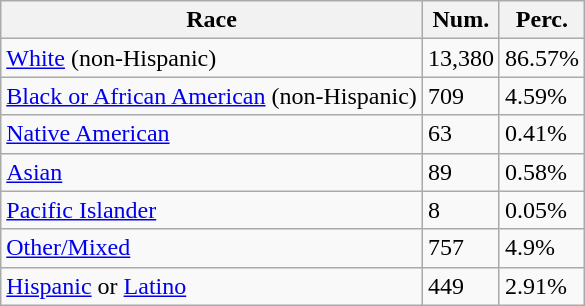<table class="wikitable">
<tr>
<th>Race</th>
<th>Num.</th>
<th>Perc.</th>
</tr>
<tr>
<td><a href='#'>White</a> (non-Hispanic)</td>
<td>13,380</td>
<td>86.57%</td>
</tr>
<tr>
<td><a href='#'>Black or African American</a> (non-Hispanic)</td>
<td>709</td>
<td>4.59%</td>
</tr>
<tr>
<td><a href='#'>Native American</a></td>
<td>63</td>
<td>0.41%</td>
</tr>
<tr>
<td><a href='#'>Asian</a></td>
<td>89</td>
<td>0.58%</td>
</tr>
<tr>
<td><a href='#'>Pacific Islander</a></td>
<td>8</td>
<td>0.05%</td>
</tr>
<tr>
<td><a href='#'>Other/Mixed</a></td>
<td>757</td>
<td>4.9%</td>
</tr>
<tr>
<td><a href='#'>Hispanic</a> or <a href='#'>Latino</a></td>
<td>449</td>
<td>2.91%</td>
</tr>
</table>
